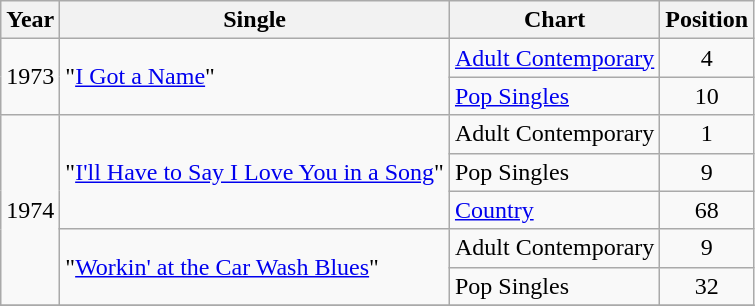<table class="wikitable">
<tr>
<th>Year</th>
<th>Single</th>
<th>Chart</th>
<th>Position</th>
</tr>
<tr>
<td rowspan="2">1973</td>
<td rowspan="2">"<a href='#'>I Got a Name</a>"</td>
<td><a href='#'>Adult Contemporary</a></td>
<td align="center">4</td>
</tr>
<tr>
<td><a href='#'>Pop Singles</a></td>
<td align="center">10</td>
</tr>
<tr>
<td rowspan="5">1974</td>
<td rowspan="3">"<a href='#'>I'll Have to Say I Love You in a Song</a>"</td>
<td>Adult Contemporary</td>
<td align="center">1</td>
</tr>
<tr>
<td>Pop Singles</td>
<td align="center">9</td>
</tr>
<tr>
<td><a href='#'>Country</a></td>
<td align="center">68</td>
</tr>
<tr>
<td rowspan="2">"<a href='#'>Workin' at the Car Wash Blues</a>"</td>
<td>Adult Contemporary</td>
<td align="center">9</td>
</tr>
<tr>
<td>Pop Singles</td>
<td align="center">32</td>
</tr>
<tr>
</tr>
</table>
